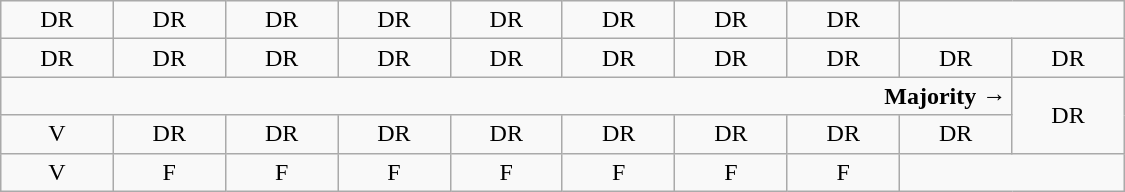<table class="wikitable" style="text-align:center" width=750px>
<tr>
<td>DR</td>
<td>DR</td>
<td>DR</td>
<td>DR</td>
<td>DR</td>
<td>DR</td>
<td>DR</td>
<td>DR</td>
</tr>
<tr>
<td width=50px >DR</td>
<td width=50px >DR</td>
<td width=50px >DR</td>
<td width=50px >DR</td>
<td width=50px >DR</td>
<td width=50px >DR</td>
<td width=50px >DR</td>
<td width=50px >DR</td>
<td width=50px >DR</td>
<td width=50px >DR</td>
</tr>
<tr>
<td colspan=9 style="text-align:right"><strong>Majority →</strong></td>
<td rowspan=2 >DR</td>
</tr>
<tr>
<td>V<br></td>
<td>DR<br></td>
<td>DR<br></td>
<td>DR<br></td>
<td>DR<br></td>
<td>DR<br></td>
<td>DR<br></td>
<td>DR<br></td>
<td>DR<br></td>
</tr>
<tr>
<td>V<br></td>
<td>F<br></td>
<td>F<br></td>
<td>F</td>
<td>F</td>
<td>F</td>
<td>F</td>
<td>F</td>
</tr>
</table>
